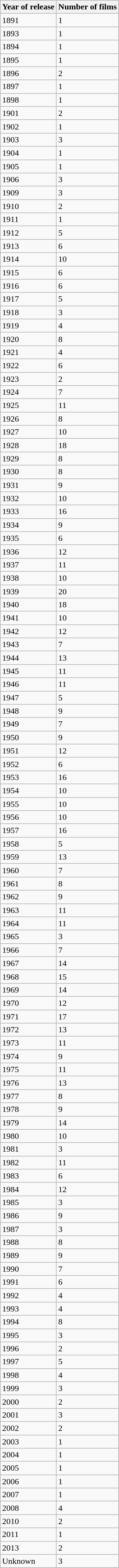<table class="wikitable sortable mw-collapsible mw-collapsed">
<tr>
<th>Year of release</th>
<th>Number of films</th>
</tr>
<tr>
<td>1891</td>
<td>1</td>
</tr>
<tr>
<td>1893</td>
<td>1</td>
</tr>
<tr>
<td>1894</td>
<td>1</td>
</tr>
<tr>
<td>1895</td>
<td>1</td>
</tr>
<tr>
<td>1896</td>
<td>2</td>
</tr>
<tr>
<td>1897</td>
<td>1</td>
</tr>
<tr>
<td>1898</td>
<td>1</td>
</tr>
<tr>
<td>1901</td>
<td>2</td>
</tr>
<tr>
<td>1902</td>
<td>1</td>
</tr>
<tr>
<td>1903</td>
<td>3</td>
</tr>
<tr>
<td>1904</td>
<td>1</td>
</tr>
<tr>
<td>1905</td>
<td>1</td>
</tr>
<tr>
<td>1906</td>
<td>3</td>
</tr>
<tr>
<td>1909</td>
<td>3</td>
</tr>
<tr>
<td>1910</td>
<td>2</td>
</tr>
<tr>
<td>1911</td>
<td>1</td>
</tr>
<tr>
<td>1912</td>
<td>5</td>
</tr>
<tr>
<td>1913</td>
<td>6</td>
</tr>
<tr>
<td>1914</td>
<td>10</td>
</tr>
<tr>
<td>1915</td>
<td>6</td>
</tr>
<tr>
<td>1916</td>
<td>6</td>
</tr>
<tr>
<td>1917</td>
<td>5</td>
</tr>
<tr>
<td>1918</td>
<td>3</td>
</tr>
<tr>
<td>1919</td>
<td>4</td>
</tr>
<tr>
<td>1920</td>
<td>8</td>
</tr>
<tr>
<td>1921</td>
<td>4</td>
</tr>
<tr>
<td>1922</td>
<td>6</td>
</tr>
<tr>
<td>1923</td>
<td>2</td>
</tr>
<tr>
<td>1924</td>
<td>7</td>
</tr>
<tr>
<td>1925</td>
<td>11</td>
</tr>
<tr>
<td>1926</td>
<td>8</td>
</tr>
<tr>
<td>1927</td>
<td>10</td>
</tr>
<tr>
<td>1928</td>
<td>18</td>
</tr>
<tr>
<td>1929</td>
<td>8</td>
</tr>
<tr>
<td>1930</td>
<td>8</td>
</tr>
<tr>
<td>1931</td>
<td>9</td>
</tr>
<tr>
<td>1932</td>
<td>10</td>
</tr>
<tr>
<td>1933</td>
<td>16</td>
</tr>
<tr>
<td>1934</td>
<td>9</td>
</tr>
<tr>
<td>1935</td>
<td>6</td>
</tr>
<tr>
<td>1936</td>
<td>12</td>
</tr>
<tr>
<td>1937</td>
<td>11</td>
</tr>
<tr>
<td>1938</td>
<td>10</td>
</tr>
<tr>
<td>1939</td>
<td>20</td>
</tr>
<tr>
<td>1940</td>
<td>18</td>
</tr>
<tr>
<td>1941</td>
<td>10</td>
</tr>
<tr>
<td>1942</td>
<td>12</td>
</tr>
<tr>
<td>1943</td>
<td>7</td>
</tr>
<tr>
<td>1944</td>
<td>13</td>
</tr>
<tr>
<td>1945</td>
<td>11</td>
</tr>
<tr>
<td>1946</td>
<td>11</td>
</tr>
<tr>
<td>1947</td>
<td>5</td>
</tr>
<tr>
<td>1948</td>
<td>9</td>
</tr>
<tr>
<td>1949</td>
<td>7</td>
</tr>
<tr>
<td>1950</td>
<td>9</td>
</tr>
<tr>
<td>1951</td>
<td>12</td>
</tr>
<tr>
<td>1952</td>
<td>6</td>
</tr>
<tr>
<td>1953</td>
<td>16</td>
</tr>
<tr>
<td>1954</td>
<td>10</td>
</tr>
<tr>
<td>1955</td>
<td>10</td>
</tr>
<tr>
<td>1956</td>
<td>10</td>
</tr>
<tr>
<td>1957</td>
<td>16</td>
</tr>
<tr>
<td>1958</td>
<td>5</td>
</tr>
<tr>
<td>1959</td>
<td>13</td>
</tr>
<tr>
<td>1960</td>
<td>7</td>
</tr>
<tr>
<td>1961</td>
<td>8</td>
</tr>
<tr>
<td>1962</td>
<td>9</td>
</tr>
<tr>
<td>1963</td>
<td>11</td>
</tr>
<tr>
<td>1964</td>
<td>11</td>
</tr>
<tr>
<td>1965</td>
<td>3</td>
</tr>
<tr>
<td>1966</td>
<td>7</td>
</tr>
<tr>
<td>1967</td>
<td>14</td>
</tr>
<tr>
<td>1968</td>
<td>15</td>
</tr>
<tr>
<td>1969</td>
<td>14</td>
</tr>
<tr>
<td>1970</td>
<td>12</td>
</tr>
<tr>
<td>1971</td>
<td>17</td>
</tr>
<tr>
<td>1972</td>
<td>13</td>
</tr>
<tr>
<td>1973</td>
<td>11</td>
</tr>
<tr>
<td>1974</td>
<td>9</td>
</tr>
<tr>
<td>1975</td>
<td>11</td>
</tr>
<tr>
<td>1976</td>
<td>13</td>
</tr>
<tr>
<td>1977</td>
<td>8</td>
</tr>
<tr>
<td>1978</td>
<td>9</td>
</tr>
<tr>
<td>1979</td>
<td>14</td>
</tr>
<tr>
<td>1980</td>
<td>10</td>
</tr>
<tr>
<td>1981</td>
<td>3</td>
</tr>
<tr>
<td>1982</td>
<td>11</td>
</tr>
<tr>
<td>1983</td>
<td>6</td>
</tr>
<tr>
<td>1984</td>
<td>12</td>
</tr>
<tr>
<td>1985</td>
<td>3</td>
</tr>
<tr>
<td>1986</td>
<td>9</td>
</tr>
<tr>
<td>1987</td>
<td>3</td>
</tr>
<tr>
<td>1988</td>
<td>8</td>
</tr>
<tr>
<td>1989</td>
<td>9</td>
</tr>
<tr>
<td>1990</td>
<td>7</td>
</tr>
<tr>
<td>1991</td>
<td>6</td>
</tr>
<tr>
<td>1992</td>
<td>4</td>
</tr>
<tr>
<td>1993</td>
<td>4</td>
</tr>
<tr>
<td>1994</td>
<td>8</td>
</tr>
<tr>
<td>1995</td>
<td>3</td>
</tr>
<tr>
<td>1996</td>
<td>2</td>
</tr>
<tr>
<td>1997</td>
<td>5</td>
</tr>
<tr>
<td>1998</td>
<td>4</td>
</tr>
<tr>
<td>1999</td>
<td>3</td>
</tr>
<tr>
<td>2000</td>
<td>2</td>
</tr>
<tr>
<td>2001</td>
<td>3</td>
</tr>
<tr>
<td>2002</td>
<td>2</td>
</tr>
<tr>
<td>2003</td>
<td>1</td>
</tr>
<tr>
<td>2004</td>
<td>1</td>
</tr>
<tr>
<td>2005</td>
<td>1</td>
</tr>
<tr>
<td>2006</td>
<td>1</td>
</tr>
<tr>
<td>2007</td>
<td>1</td>
</tr>
<tr>
<td>2008</td>
<td>4</td>
</tr>
<tr>
<td>2010</td>
<td>2</td>
</tr>
<tr>
<td>2011</td>
<td>1</td>
</tr>
<tr>
<td>2013</td>
<td>2</td>
</tr>
<tr>
<td>Unknown</td>
<td>3</td>
</tr>
</table>
